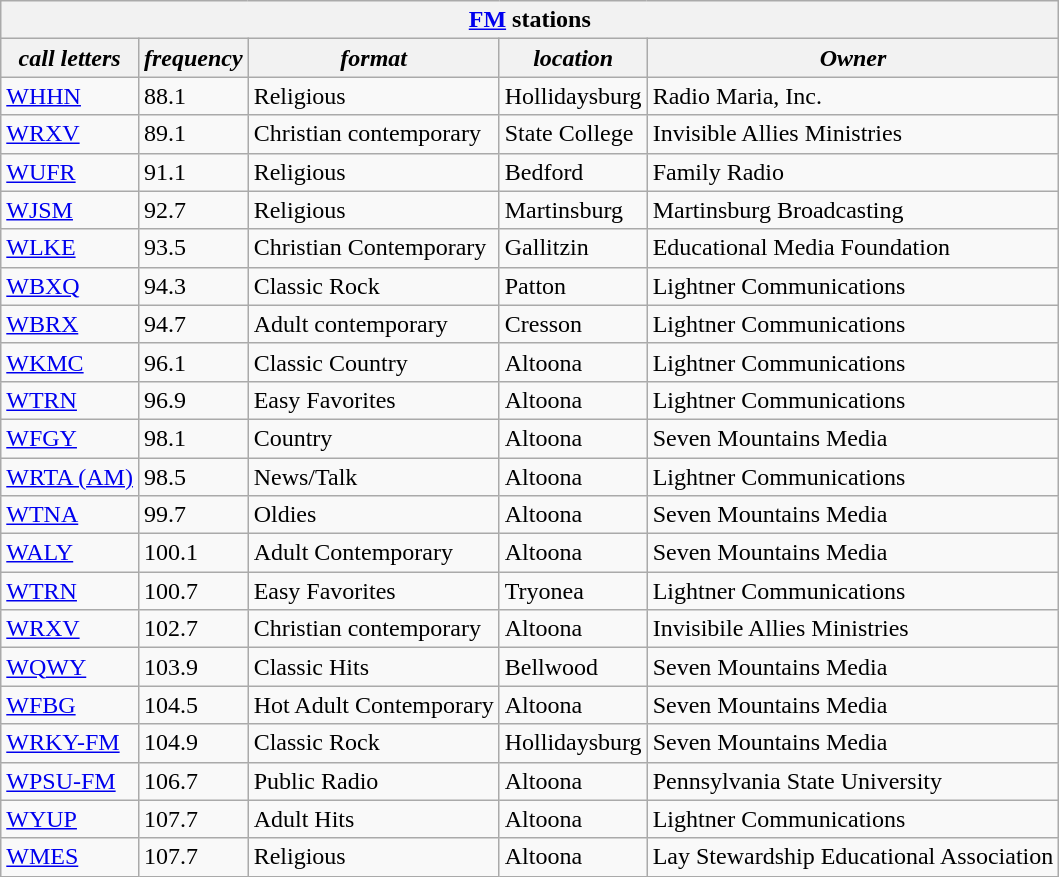<table class="wikitable">
<tr>
<th colspan=5><a href='#'>FM</a> stations</th>
</tr>
<tr>
<th><em>call letters</em></th>
<th><em>frequency</em></th>
<th><em>format</em></th>
<th><em>location</em></th>
<th><em>Owner</em></th>
</tr>
<tr>
<td><a href='#'>WHHN</a></td>
<td>88.1</td>
<td>Religious</td>
<td>Hollidaysburg</td>
<td>Radio Maria, Inc.</td>
</tr>
<tr>
<td><a href='#'>WRXV</a></td>
<td>89.1</td>
<td>Christian contemporary</td>
<td>State College</td>
<td>Invisible Allies Ministries</td>
</tr>
<tr>
<td><a href='#'>WUFR</a></td>
<td>91.1</td>
<td>Religious</td>
<td>Bedford</td>
<td>Family Radio</td>
</tr>
<tr>
<td><a href='#'>WJSM</a></td>
<td>92.7</td>
<td>Religious</td>
<td>Martinsburg</td>
<td>Martinsburg Broadcasting</td>
</tr>
<tr>
<td><a href='#'>WLKE</a></td>
<td>93.5</td>
<td>Christian Contemporary</td>
<td>Gallitzin</td>
<td>Educational Media Foundation</td>
</tr>
<tr>
<td><a href='#'>WBXQ</a></td>
<td>94.3</td>
<td>Classic Rock</td>
<td>Patton</td>
<td>Lightner Communications</td>
</tr>
<tr>
<td><a href='#'>WBRX</a></td>
<td>94.7</td>
<td>Adult contemporary</td>
<td>Cresson</td>
<td>Lightner Communications</td>
</tr>
<tr>
<td><a href='#'>WKMC</a></td>
<td>96.1</td>
<td>Classic Country</td>
<td>Altoona</td>
<td>Lightner Communications</td>
</tr>
<tr>
<td><a href='#'>WTRN</a></td>
<td>96.9</td>
<td>Easy Favorites</td>
<td>Altoona</td>
<td>Lightner Communications</td>
</tr>
<tr>
<td><a href='#'>WFGY</a></td>
<td>98.1</td>
<td>Country</td>
<td>Altoona</td>
<td>Seven Mountains Media</td>
</tr>
<tr>
<td><a href='#'>WRTA (AM)</a></td>
<td>98.5</td>
<td>News/Talk</td>
<td>Altoona</td>
<td>Lightner Communications</td>
</tr>
<tr>
<td><a href='#'>WTNA</a></td>
<td>99.7</td>
<td>Oldies</td>
<td>Altoona</td>
<td>Seven Mountains Media</td>
</tr>
<tr>
<td><a href='#'>WALY</a></td>
<td>100.1</td>
<td>Adult Contemporary</td>
<td>Altoona</td>
<td>Seven Mountains Media</td>
</tr>
<tr>
<td><a href='#'>WTRN</a></td>
<td>100.7</td>
<td>Easy Favorites</td>
<td>Tryonea</td>
<td>Lightner Communications</td>
</tr>
<tr>
<td><a href='#'>WRXV</a></td>
<td>102.7</td>
<td>Christian contemporary</td>
<td>Altoona</td>
<td>Invisibile Allies Ministries</td>
</tr>
<tr>
<td><a href='#'>WQWY</a></td>
<td>103.9</td>
<td>Classic Hits</td>
<td>Bellwood</td>
<td>Seven Mountains Media</td>
</tr>
<tr>
<td><a href='#'>WFBG</a></td>
<td>104.5</td>
<td>Hot Adult Contemporary</td>
<td>Altoona</td>
<td>Seven Mountains Media</td>
</tr>
<tr>
<td><a href='#'>WRKY-FM</a></td>
<td>104.9</td>
<td>Classic Rock</td>
<td>Hollidaysburg</td>
<td>Seven Mountains Media</td>
</tr>
<tr>
<td><a href='#'>WPSU-FM</a></td>
<td>106.7</td>
<td>Public Radio</td>
<td>Altoona</td>
<td>Pennsylvania State University</td>
</tr>
<tr>
<td><a href='#'>WYUP</a></td>
<td>107.7</td>
<td>Adult Hits</td>
<td>Altoona</td>
<td>Lightner Communications</td>
</tr>
<tr>
<td><a href='#'>WMES</a></td>
<td>107.7</td>
<td>Religious</td>
<td>Altoona</td>
<td>Lay Stewardship Educational Association</td>
</tr>
</table>
